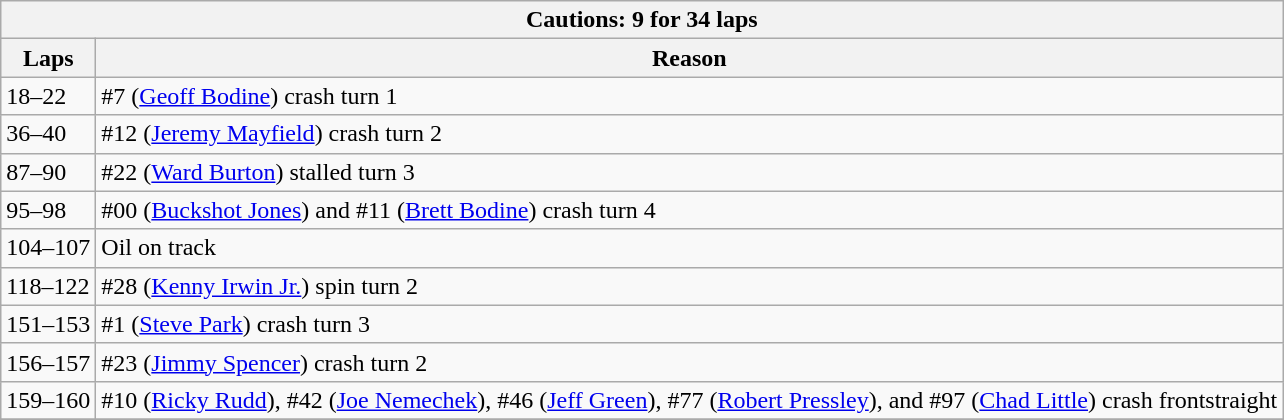<table class="wikitable">
<tr>
<th colspan=2>Cautions: 9 for 34 laps</th>
</tr>
<tr>
<th>Laps</th>
<th>Reason</th>
</tr>
<tr>
<td>18–22</td>
<td>#7 (<a href='#'>Geoff Bodine</a>) crash turn 1</td>
</tr>
<tr>
<td>36–40</td>
<td>#12 (<a href='#'>Jeremy Mayfield</a>) crash turn 2</td>
</tr>
<tr>
<td>87–90</td>
<td>#22 (<a href='#'>Ward Burton</a>) stalled turn 3</td>
</tr>
<tr>
<td>95–98</td>
<td>#00 (<a href='#'>Buckshot Jones</a>) and #11 (<a href='#'>Brett Bodine</a>) crash turn 4</td>
</tr>
<tr>
<td>104–107</td>
<td>Oil on track</td>
</tr>
<tr>
<td>118–122</td>
<td>#28 (<a href='#'>Kenny Irwin Jr.</a>) spin turn 2</td>
</tr>
<tr>
<td>151–153</td>
<td>#1 (<a href='#'>Steve Park</a>) crash turn 3</td>
</tr>
<tr>
<td>156–157</td>
<td>#23 (<a href='#'>Jimmy Spencer</a>) crash turn 2</td>
</tr>
<tr>
<td>159–160</td>
<td>#10 (<a href='#'>Ricky Rudd</a>), #42 (<a href='#'>Joe Nemechek</a>), #46 (<a href='#'>Jeff Green</a>), #77 (<a href='#'>Robert Pressley</a>), and #97 (<a href='#'>Chad Little</a>) crash frontstraight</td>
</tr>
<tr>
</tr>
</table>
